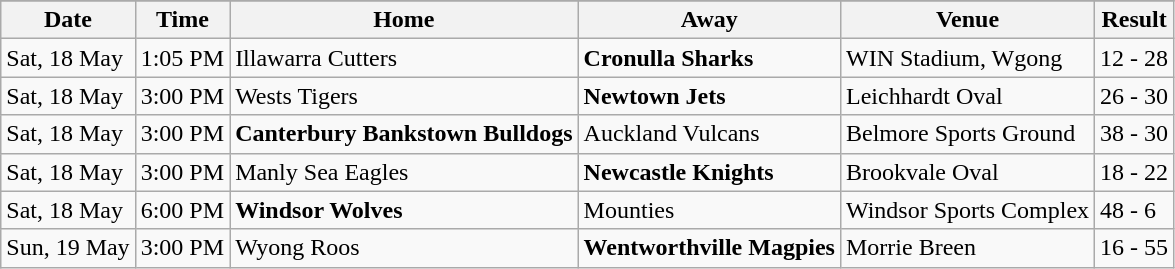<table align="center" class="wikitable">
<tr bgcolor="#FF0033">
</tr>
<tr>
<th>Date</th>
<th>Time</th>
<th>Home</th>
<th>Away</th>
<th>Venue</th>
<th>Result</th>
</tr>
<tr>
<td>Sat, 18 May</td>
<td>1:05 PM</td>
<td>Illawarra Cutters</td>
<td><strong>Cronulla Sharks</strong></td>
<td>WIN Stadium, Wgong</td>
<td>12 - 28</td>
</tr>
<tr>
<td>Sat, 18 May</td>
<td>3:00 PM</td>
<td>Wests Tigers</td>
<td><strong>Newtown Jets</strong></td>
<td>Leichhardt Oval</td>
<td>26 - 30</td>
</tr>
<tr>
<td>Sat, 18 May</td>
<td>3:00 PM</td>
<td><strong>Canterbury Bankstown Bulldogs</strong></td>
<td>Auckland Vulcans</td>
<td>Belmore Sports Ground</td>
<td>38 - 30</td>
</tr>
<tr>
<td>Sat, 18 May</td>
<td>3:00 PM</td>
<td>Manly Sea Eagles</td>
<td><strong>Newcastle Knights</strong></td>
<td>Brookvale Oval</td>
<td>18 - 22</td>
</tr>
<tr>
<td>Sat, 18 May</td>
<td>6:00 PM</td>
<td><strong>Windsor Wolves</strong></td>
<td>Mounties</td>
<td>Windsor Sports Complex</td>
<td>48 - 6</td>
</tr>
<tr>
<td>Sun, 19 May</td>
<td>3:00 PM</td>
<td>Wyong Roos</td>
<td><strong>Wentworthville Magpies</strong></td>
<td>Morrie Breen</td>
<td>16 - 55</td>
</tr>
</table>
